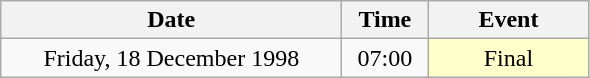<table class = "wikitable" style="text-align:center;">
<tr>
<th width=220>Date</th>
<th width=50>Time</th>
<th width=100>Event</th>
</tr>
<tr>
<td>Friday, 18 December 1998</td>
<td>07:00</td>
<td bgcolor=ffffcc>Final</td>
</tr>
</table>
